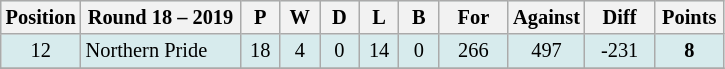<table class="wikitable" style="text-align:center; font-size:85%;">
<tr style="background: #d7ebed;">
<th width="40" abbr="Position">Position</th>
<th width="100">Round 18 – 2019</th>
<th width="20" abbr="Played">P</th>
<th width="20" abbr="Won">W</th>
<th width="20" abbr="Drawn">D</th>
<th width="20" abbr="Lost">L</th>
<th width="20" abbr="Bye">B</th>
<th width="40" abbr="Points for">For</th>
<th width="40" abbr="Points against">Against</th>
<th width="40" abbr="Points difference">Diff</th>
<th width="40" abbr="Points">Points</th>
</tr>
<tr style="background: #d7ebed;">
<td>12</td>
<td style="text-align:left;"> Northern Pride</td>
<td>18</td>
<td>4</td>
<td>0</td>
<td>14</td>
<td>0</td>
<td>266</td>
<td>497</td>
<td>-231</td>
<td><strong>8</strong></td>
</tr>
<tr>
</tr>
</table>
